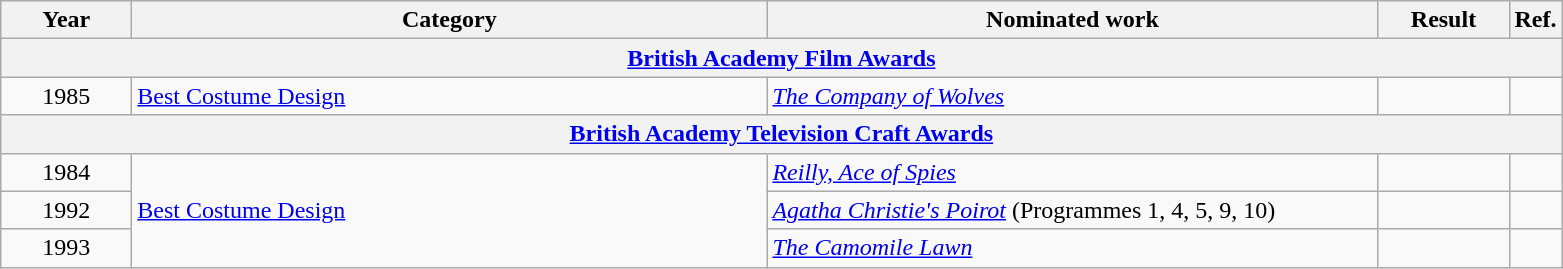<table class="wikitable">
<tr>
<th scope="col" style="width:5em;">Year</th>
<th scope="col" style="width:26em;">Category</th>
<th scope="col" style="width:25em;">Nominated work</th>
<th scope="col" style="width:5em;">Result</th>
<th>Ref.</th>
</tr>
<tr>
<th colspan="5"><a href='#'>British Academy Film Awards</a></th>
</tr>
<tr>
<td style="text-align:center;">1985</td>
<td rowspan=""><a href='#'>Best Costume Design</a></td>
<td><em><a href='#'>The Company of Wolves</a></em></td>
<td></td>
<td style="text-align:center;"></td>
</tr>
<tr>
<th colspan="5"><a href='#'>British Academy Television Craft Awards</a></th>
</tr>
<tr>
<td style="text-align:center;">1984</td>
<td rowspan="3"><a href='#'>Best Costume Design</a></td>
<td><em><a href='#'>Reilly, Ace of Spies</a></em></td>
<td></td>
<td style="text-align:center;"></td>
</tr>
<tr>
<td style="text-align:center;">1992</td>
<td><em><a href='#'>Agatha Christie's Poirot</a></em> (Programmes 1, 4, 5, 9, 10)</td>
<td></td>
<td style="text-align:center;"></td>
</tr>
<tr>
<td style="text-align:center;">1993</td>
<td><em><a href='#'>The Camomile Lawn</a></em></td>
<td></td>
<td style="text-align:center;"></td>
</tr>
</table>
